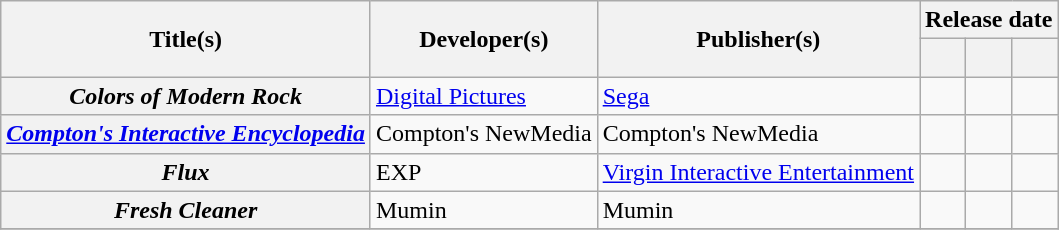<table class="wikitable plainrowheaders sortable">
<tr>
<th rowspan="2">Title(s)<br></th>
<th rowspan="2">Developer(s)<br></th>
<th rowspan="2">Publisher(s)<br></th>
<th colspan="3">Release date</th>
</tr>
<tr>
<th><br></th>
<th><br></th>
<th><br></th>
</tr>
<tr>
<th scope="row"><em>Colors of Modern Rock</em></th>
<td><a href='#'>Digital Pictures</a></td>
<td><a href='#'>Sega</a></td>
<td></td>
<td></td>
<td></td>
</tr>
<tr>
<th scope="row"><em><a href='#'>Compton's Interactive Encyclopedia</a></em></th>
<td>Compton's NewMedia</td>
<td>Compton's NewMedia</td>
<td></td>
<td></td>
<td></td>
</tr>
<tr>
<th scope="row"><em>Flux</em></th>
<td>EXP</td>
<td><a href='#'>Virgin Interactive Entertainment</a></td>
<td></td>
<td></td>
<td></td>
</tr>
<tr>
<th scope="row"><em>Fresh Cleaner</em></th>
<td>Mumin</td>
<td>Mumin</td>
<td></td>
<td></td>
<td></td>
</tr>
<tr>
</tr>
</table>
